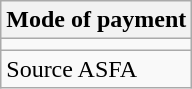<table class="wikitable">
<tr>
<th>Mode of payment</th>
</tr>
<tr>
<td></td>
</tr>
<tr>
<td>Source ASFA</td>
</tr>
</table>
